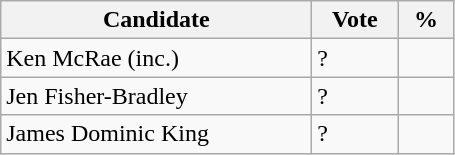<table class="wikitable">
<tr>
<th bgcolor="#DDDDFF" width="200px">Candidate</th>
<th bgcolor="#DDDDFF" width="50px">Vote</th>
<th bgcolor="#DDDDFF" width="30px">%</th>
</tr>
<tr>
<td>Ken McRae (inc.)</td>
<td>?</td>
<td></td>
</tr>
<tr>
<td>Jen Fisher-Bradley</td>
<td>?</td>
<td></td>
</tr>
<tr>
<td>James Dominic King</td>
<td>?</td>
<td></td>
</tr>
</table>
